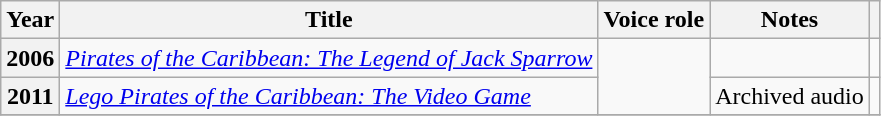<table class="wikitable plainrowheaders">
<tr>
<th scope="col">Year</th>
<th scope="col">Title</th>
<th scope="col">Voice role</th>
<th scope="col" class="unsortable">Notes</th>
<th scope="col"></th>
</tr>
<tr>
<th scope="row">2006</th>
<td><em><a href='#'>Pirates of the Caribbean: The Legend of Jack Sparrow</a></em></td>
<td rowspan="2"></td>
<td></td>
<td style="text-align:center;"></td>
</tr>
<tr>
<th scope="row">2011</th>
<td><em><a href='#'>Lego Pirates of the Caribbean: The Video Game</a></em></td>
<td>Archived audio</td>
<td style="text-align:center;"></td>
</tr>
<tr>
</tr>
</table>
